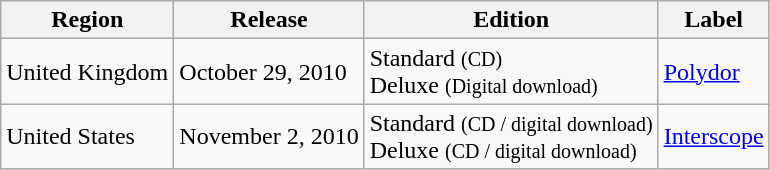<table class="wikitable">
<tr>
<th>Region</th>
<th>Release</th>
<th>Edition</th>
<th>Label</th>
</tr>
<tr>
<td>United Kingdom</td>
<td>October 29, 2010</td>
<td>Standard <small>(CD)</small><br>Deluxe <small>(Digital download)</small></td>
<td><a href='#'>Polydor</a></td>
</tr>
<tr>
<td>United States</td>
<td>November 2, 2010</td>
<td>Standard <small>(CD / digital download)</small><br>Deluxe <small>(CD / digital download) </small></td>
<td><a href='#'>Interscope</a></td>
</tr>
</table>
